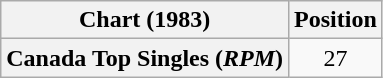<table class="wikitable plainrowheaders" style="text-align:center">
<tr>
<th>Chart (1983)</th>
<th>Position</th>
</tr>
<tr>
<th scope="row">Canada Top Singles (<em>RPM</em>)</th>
<td>27</td>
</tr>
</table>
